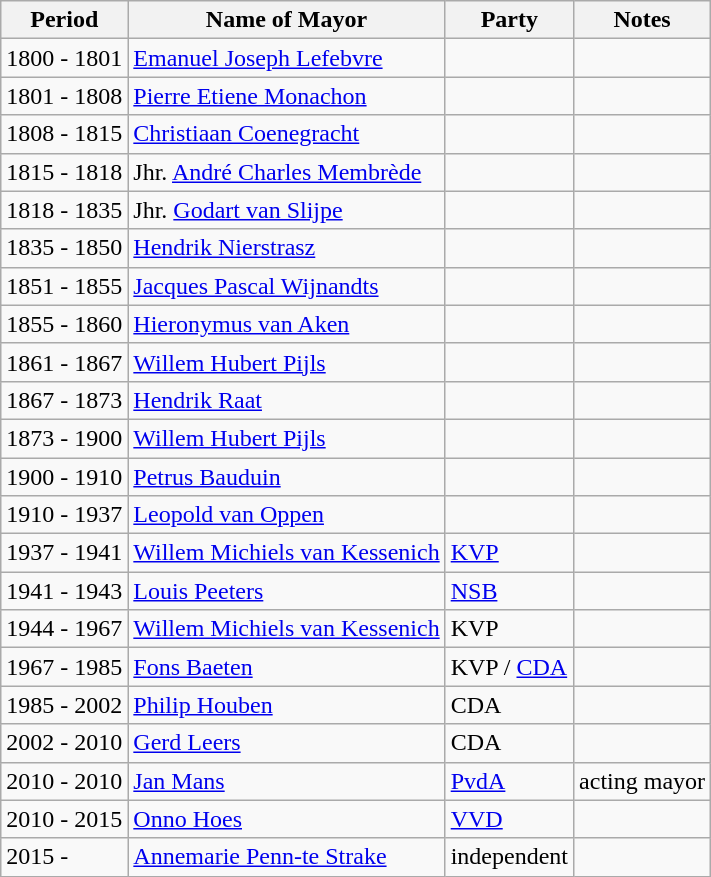<table class="wikitable vatop">
<tr>
<th>Period</th>
<th>Name of Mayor</th>
<th>Party</th>
<th>Notes</th>
</tr>
<tr>
<td>1800 - 1801</td>
<td><a href='#'>Emanuel Joseph Lefebvre</a></td>
<td></td>
<td></td>
</tr>
<tr>
<td>1801 - 1808</td>
<td><a href='#'>Pierre Etiene Monachon</a></td>
<td></td>
<td></td>
</tr>
<tr>
<td>1808 - 1815</td>
<td><a href='#'>Christiaan Coenegracht</a></td>
<td></td>
<td></td>
</tr>
<tr>
<td>1815 - 1818</td>
<td>Jhr. <a href='#'>André Charles Membrède</a></td>
<td></td>
<td></td>
</tr>
<tr>
<td>1818 - 1835</td>
<td>Jhr. <a href='#'>Godart van Slijpe</a></td>
<td></td>
<td></td>
</tr>
<tr>
<td>1835 - 1850</td>
<td><a href='#'>Hendrik Nierstrasz</a></td>
<td></td>
<td></td>
</tr>
<tr>
<td>1851 - 1855</td>
<td><a href='#'>Jacques Pascal Wijnandts</a></td>
<td></td>
<td></td>
</tr>
<tr>
<td>1855 - 1860</td>
<td><a href='#'>Hieronymus van Aken</a></td>
<td></td>
<td></td>
</tr>
<tr>
<td>1861 - 1867</td>
<td><a href='#'>Willem Hubert Pijls</a></td>
<td></td>
<td></td>
</tr>
<tr>
<td>1867 - 1873</td>
<td><a href='#'>Hendrik Raat</a></td>
<td></td>
<td></td>
</tr>
<tr>
<td>1873 - 1900</td>
<td><a href='#'>Willem Hubert Pijls</a></td>
<td></td>
<td></td>
</tr>
<tr>
<td>1900 - 1910</td>
<td><a href='#'>Petrus Bauduin</a></td>
<td></td>
<td></td>
</tr>
<tr>
<td>1910 - 1937</td>
<td><a href='#'>Leopold van Oppen</a></td>
<td></td>
<td></td>
</tr>
<tr>
<td>1937 - 1941</td>
<td><a href='#'>Willem Michiels van Kessenich</a></td>
<td><a href='#'>KVP</a></td>
<td></td>
</tr>
<tr>
<td>1941 - 1943</td>
<td><a href='#'>Louis Peeters</a></td>
<td><a href='#'>NSB</a></td>
<td></td>
</tr>
<tr>
<td>1944 - 1967</td>
<td><a href='#'>Willem Michiels van Kessenich</a></td>
<td>KVP</td>
<td></td>
</tr>
<tr>
<td>1967 - 1985</td>
<td><a href='#'>Fons Baeten</a></td>
<td>KVP / <a href='#'>CDA</a></td>
<td></td>
</tr>
<tr>
<td>1985 - 2002</td>
<td><a href='#'>Philip Houben</a></td>
<td>CDA</td>
<td></td>
</tr>
<tr>
<td>2002 - 2010</td>
<td><a href='#'>Gerd Leers</a></td>
<td>CDA</td>
<td></td>
</tr>
<tr>
<td>2010 - 2010</td>
<td><a href='#'>Jan Mans</a></td>
<td><a href='#'>PvdA</a></td>
<td>acting mayor</td>
</tr>
<tr>
<td>2010 - 2015</td>
<td><a href='#'>Onno Hoes</a></td>
<td><a href='#'>VVD</a></td>
<td></td>
</tr>
<tr>
<td>2015 -</td>
<td><a href='#'>Annemarie Penn-te Strake</a></td>
<td>independent</td>
<td></td>
</tr>
</table>
